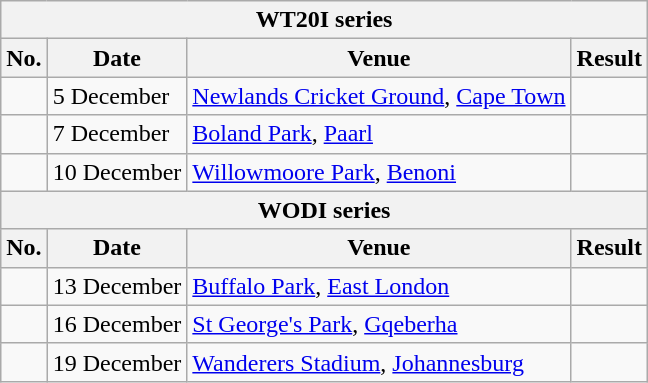<table class="wikitable">
<tr>
<th colspan="4">WT20I series</th>
</tr>
<tr>
<th>No.</th>
<th>Date</th>
<th>Venue</th>
<th>Result</th>
</tr>
<tr>
<td></td>
<td>5 December</td>
<td><a href='#'>Newlands Cricket Ground</a>, <a href='#'>Cape Town</a></td>
<td></td>
</tr>
<tr>
<td></td>
<td>7 December</td>
<td><a href='#'>Boland Park</a>, <a href='#'>Paarl</a></td>
<td></td>
</tr>
<tr>
<td></td>
<td>10 December</td>
<td><a href='#'>Willowmoore Park</a>, <a href='#'>Benoni</a></td>
<td></td>
</tr>
<tr>
<th colspan="4">WODI series</th>
</tr>
<tr>
<th>No.</th>
<th>Date</th>
<th>Venue</th>
<th>Result</th>
</tr>
<tr>
<td></td>
<td>13 December</td>
<td><a href='#'>Buffalo Park</a>, <a href='#'>East London</a></td>
<td></td>
</tr>
<tr>
<td></td>
<td>16 December</td>
<td><a href='#'>St George's Park</a>, <a href='#'>Gqeberha</a></td>
<td></td>
</tr>
<tr>
<td></td>
<td>19 December</td>
<td><a href='#'>Wanderers Stadium</a>, <a href='#'>Johannesburg</a></td>
<td></td>
</tr>
</table>
